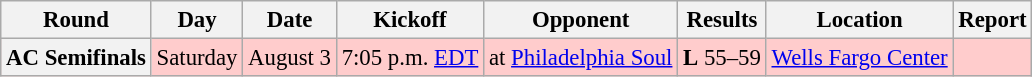<table class="wikitable" style="font-size: 95%;">
<tr>
<th>Round</th>
<th>Day</th>
<th>Date</th>
<th>Kickoff</th>
<th>Opponent</th>
<th>Results</th>
<th>Location</th>
<th>Report</th>
</tr>
<tr style= background:#ffcccc>
<th align="center">AC Semifinals</th>
<td align="center">Saturday</td>
<td align="center">August 3</td>
<td align="center">7:05 p.m. <a href='#'>EDT</a></td>
<td align="center">at <a href='#'>Philadelphia Soul</a></td>
<td align="center"><strong>L</strong> 55–59</td>
<td align="center"><a href='#'>Wells Fargo Center</a></td>
<td align="center"></td>
</tr>
</table>
